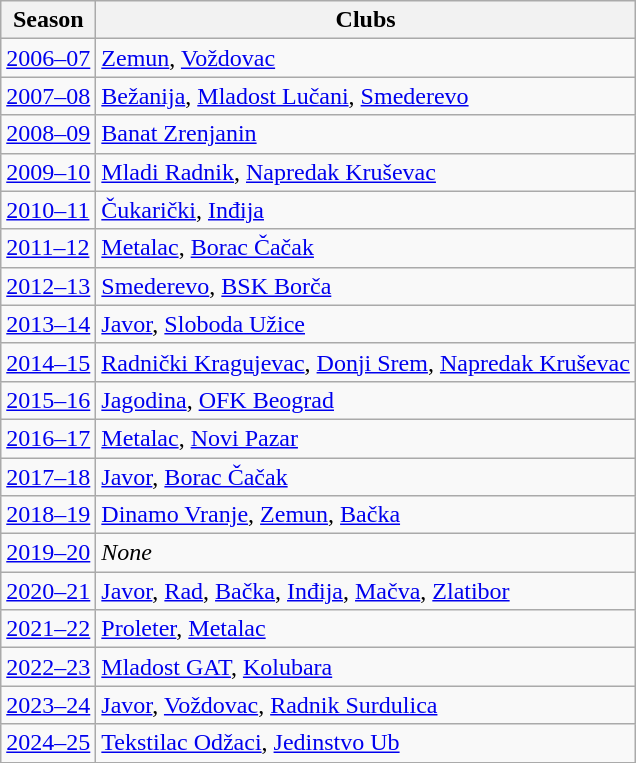<table class="wikitable" style="text-align:left">
<tr>
<th>Season</th>
<th>Clubs</th>
</tr>
<tr>
<td><a href='#'>2006–07</a></td>
<td><a href='#'>Zemun</a>, <a href='#'>Voždovac</a></td>
</tr>
<tr>
<td><a href='#'>2007–08</a></td>
<td><a href='#'>Bežanija</a>, <a href='#'>Mladost Lučani</a>, <a href='#'>Smederevo</a></td>
</tr>
<tr>
<td><a href='#'>2008–09</a></td>
<td><a href='#'>Banat Zrenjanin</a></td>
</tr>
<tr>
<td><a href='#'>2009–10</a></td>
<td><a href='#'>Mladi Radnik</a>, <a href='#'>Napredak Kruševac</a></td>
</tr>
<tr>
<td><a href='#'>2010–11</a></td>
<td><a href='#'>Čukarički</a>, <a href='#'>Inđija</a></td>
</tr>
<tr>
<td><a href='#'>2011–12</a></td>
<td><a href='#'>Metalac</a>, <a href='#'>Borac Čačak</a></td>
</tr>
<tr>
<td><a href='#'>2012–13</a></td>
<td><a href='#'>Smederevo</a>, <a href='#'>BSK Borča</a></td>
</tr>
<tr>
<td><a href='#'>2013–14</a></td>
<td><a href='#'>Javor</a>, <a href='#'>Sloboda Užice</a></td>
</tr>
<tr>
<td><a href='#'>2014–15</a></td>
<td><a href='#'>Radnički Kragujevac</a>, <a href='#'>Donji Srem</a>, <a href='#'>Napredak Kruševac</a></td>
</tr>
<tr>
<td><a href='#'>2015–16</a></td>
<td><a href='#'>Jagodina</a>, <a href='#'>OFK Beograd</a></td>
</tr>
<tr>
<td><a href='#'>2016–17</a></td>
<td><a href='#'>Metalac</a>, <a href='#'>Novi Pazar</a></td>
</tr>
<tr>
<td><a href='#'>2017–18</a></td>
<td><a href='#'>Javor</a>, <a href='#'>Borac Čačak</a></td>
</tr>
<tr>
<td><a href='#'>2018–19</a></td>
<td><a href='#'>Dinamo Vranje</a>, <a href='#'>Zemun</a>, <a href='#'>Bačka</a></td>
</tr>
<tr>
<td><a href='#'>2019–20</a></td>
<td><em>None</em></td>
</tr>
<tr>
<td><a href='#'>2020–21</a></td>
<td><a href='#'>Javor</a>, <a href='#'>Rad</a>, <a href='#'>Bačka</a>, <a href='#'>Inđija</a>, <a href='#'>Mačva</a>, <a href='#'>Zlatibor</a></td>
</tr>
<tr>
<td><a href='#'>2021–22</a></td>
<td><a href='#'>Proleter</a>, <a href='#'>Metalac</a></td>
</tr>
<tr>
<td><a href='#'>2022–23</a></td>
<td><a href='#'>Mladost GAT</a>, <a href='#'>Kolubara</a></td>
</tr>
<tr>
<td><a href='#'>2023–24</a></td>
<td><a href='#'>Javor</a>, <a href='#'>Voždovac</a>, <a href='#'>Radnik Surdulica</a></td>
</tr>
<tr>
<td><a href='#'>2024–25</a></td>
<td><a href='#'>Tekstilac Odžaci</a>, <a href='#'>Jedinstvo Ub</a></td>
</tr>
</table>
